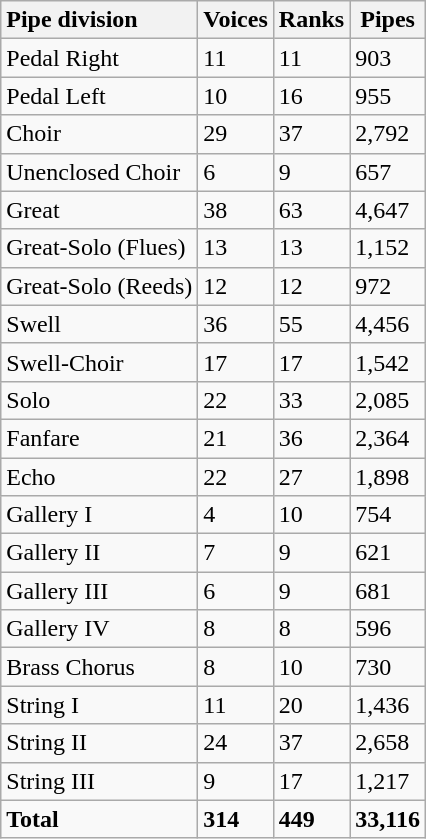<table class="wikitable col1left defaultright">
<tr>
<th style="text-align:left">Pipe division</th>
<th>Voices</th>
<th>Ranks</th>
<th>Pipes</th>
</tr>
<tr>
<td>Pedal Right</td>
<td>11</td>
<td>11</td>
<td>903</td>
</tr>
<tr>
<td>Pedal Left</td>
<td>10</td>
<td>16</td>
<td>955</td>
</tr>
<tr>
<td>Choir</td>
<td>29</td>
<td>37</td>
<td>2,792</td>
</tr>
<tr>
<td>Unenclosed Choir</td>
<td>6</td>
<td>9</td>
<td>657</td>
</tr>
<tr>
<td>Great</td>
<td>38</td>
<td>63</td>
<td>4,647</td>
</tr>
<tr>
<td>Great-Solo (Flues)</td>
<td>13</td>
<td>13</td>
<td>1,152</td>
</tr>
<tr>
<td>Great-Solo (Reeds)</td>
<td>12</td>
<td>12</td>
<td>972</td>
</tr>
<tr>
<td>Swell</td>
<td>36</td>
<td>55</td>
<td>4,456</td>
</tr>
<tr>
<td>Swell-Choir</td>
<td>17</td>
<td>17</td>
<td>1,542</td>
</tr>
<tr>
<td>Solo</td>
<td>22</td>
<td>33</td>
<td>2,085</td>
</tr>
<tr>
<td>Fanfare</td>
<td>21</td>
<td>36</td>
<td>2,364</td>
</tr>
<tr>
<td>Echo</td>
<td>22</td>
<td>27</td>
<td>1,898</td>
</tr>
<tr>
<td>Gallery I</td>
<td>4</td>
<td>10</td>
<td>754</td>
</tr>
<tr>
<td>Gallery II</td>
<td>7</td>
<td>9</td>
<td>621</td>
</tr>
<tr>
<td>Gallery III</td>
<td>6</td>
<td>9</td>
<td>681</td>
</tr>
<tr>
<td>Gallery IV</td>
<td>8</td>
<td>8</td>
<td>596</td>
</tr>
<tr>
<td>Brass Chorus</td>
<td>8</td>
<td>10</td>
<td>730</td>
</tr>
<tr>
<td>String I</td>
<td>11</td>
<td>20</td>
<td>1,436</td>
</tr>
<tr>
<td>String II</td>
<td>24</td>
<td>37</td>
<td>2,658</td>
</tr>
<tr>
<td>String III</td>
<td>9</td>
<td>17</td>
<td>1,217</td>
</tr>
<tr>
<td><strong>Total</strong></td>
<td><strong>314</strong></td>
<td><strong>449</strong></td>
<td><strong>33,116</strong></td>
</tr>
</table>
